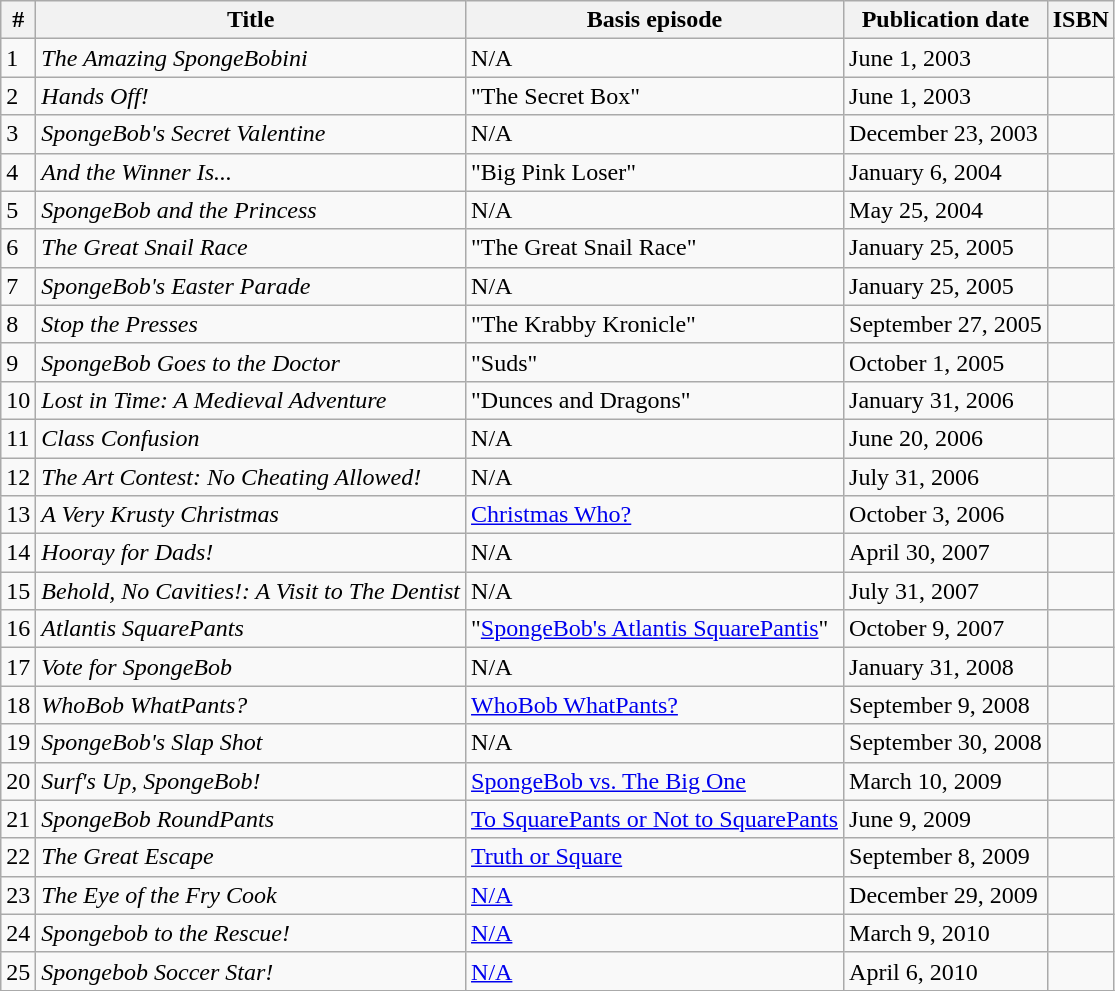<table class="wikitable">
<tr>
<th>#</th>
<th>Title</th>
<th>Basis episode</th>
<th>Publication date</th>
<th>ISBN</th>
</tr>
<tr>
<td>1</td>
<td><em>The Amazing SpongeBobini</em></td>
<td>N/A</td>
<td>June 1, 2003</td>
<td></td>
</tr>
<tr>
<td>2</td>
<td><em>Hands Off!</em></td>
<td>"The Secret Box"</td>
<td>June 1, 2003</td>
<td></td>
</tr>
<tr>
<td>3</td>
<td><em>SpongeBob's Secret Valentine</em></td>
<td>N/A</td>
<td>December 23, 2003</td>
<td></td>
</tr>
<tr>
<td>4</td>
<td><em>And the Winner Is...</em></td>
<td>"Big Pink Loser"</td>
<td>January 6, 2004</td>
<td></td>
</tr>
<tr>
<td>5</td>
<td><em>SpongeBob and the Princess</em></td>
<td>N/A</td>
<td>May 25, 2004</td>
<td></td>
</tr>
<tr>
<td>6</td>
<td><em>The Great Snail Race</em></td>
<td>"The Great Snail Race"</td>
<td>January 25, 2005</td>
<td></td>
</tr>
<tr>
<td>7</td>
<td><em>SpongeBob's Easter Parade</em></td>
<td>N/A</td>
<td>January 25, 2005</td>
<td></td>
</tr>
<tr>
<td>8</td>
<td><em>Stop the Presses</em></td>
<td>"The Krabby Kronicle"</td>
<td>September 27, 2005</td>
<td></td>
</tr>
<tr>
<td>9</td>
<td><em>SpongeBob Goes to the Doctor</em></td>
<td>"Suds"</td>
<td>October 1, 2005</td>
<td></td>
</tr>
<tr>
<td>10</td>
<td><em>Lost in Time: A Medieval Adventure</em></td>
<td>"Dunces and Dragons"</td>
<td>January 31, 2006</td>
<td></td>
</tr>
<tr>
<td>11</td>
<td><em>Class Confusion</em></td>
<td>N/A</td>
<td>June 20, 2006</td>
<td></td>
</tr>
<tr>
<td>12</td>
<td><em>The Art Contest: No Cheating Allowed!</em></td>
<td>N/A</td>
<td>July 31, 2006</td>
<td></td>
</tr>
<tr>
<td>13</td>
<td><em>A Very Krusty Christmas</em></td>
<td><a href='#'>Christmas Who?</a></td>
<td>October 3, 2006</td>
<td></td>
</tr>
<tr>
<td>14</td>
<td><em>Hooray for Dads!</em></td>
<td>N/A</td>
<td>April 30, 2007</td>
<td></td>
</tr>
<tr>
<td>15</td>
<td><em>Behold, No Cavities!: A Visit to The Dentist</em></td>
<td>N/A</td>
<td>July 31, 2007</td>
<td></td>
</tr>
<tr>
<td>16</td>
<td><em>Atlantis SquarePants</em></td>
<td>"<a href='#'>SpongeBob's Atlantis SquarePantis</a>"</td>
<td>October 9, 2007</td>
<td></td>
</tr>
<tr>
<td>17</td>
<td><em>Vote for SpongeBob</em></td>
<td>N/A</td>
<td>January 31, 2008</td>
<td></td>
</tr>
<tr>
<td>18</td>
<td><em>WhoBob WhatPants?</em></td>
<td><a href='#'>WhoBob WhatPants?</a></td>
<td>September 9, 2008</td>
<td></td>
</tr>
<tr>
<td>19</td>
<td><em>SpongeBob's Slap Shot</em></td>
<td>N/A</td>
<td>September 30, 2008</td>
<td></td>
</tr>
<tr>
<td>20</td>
<td><em>Surf's Up, SpongeBob!</em></td>
<td><a href='#'>SpongeBob vs. The Big One</a></td>
<td>March 10, 2009</td>
<td></td>
</tr>
<tr>
<td>21</td>
<td><em>SpongeBob RoundPants</em></td>
<td><a href='#'>To SquarePants or Not to SquarePants</a></td>
<td>June 9, 2009</td>
<td></td>
</tr>
<tr>
<td>22</td>
<td><em>The Great Escape</em></td>
<td><a href='#'>Truth or Square</a></td>
<td>September 8, 2009</td>
<td></td>
</tr>
<tr>
<td>23</td>
<td><em>The Eye of the Fry Cook</em></td>
<td><a href='#'>N/A</a></td>
<td>December 29, 2009</td>
<td></td>
</tr>
<tr>
<td>24</td>
<td><em>Spongebob to the Rescue!</em></td>
<td><a href='#'>N/A</a></td>
<td>March 9, 2010</td>
<td></td>
</tr>
<tr>
<td>25</td>
<td><em>Spongebob Soccer Star!</em></td>
<td><a href='#'>N/A</a></td>
<td>April 6, 2010</td>
<td></td>
</tr>
<tr>
</tr>
</table>
